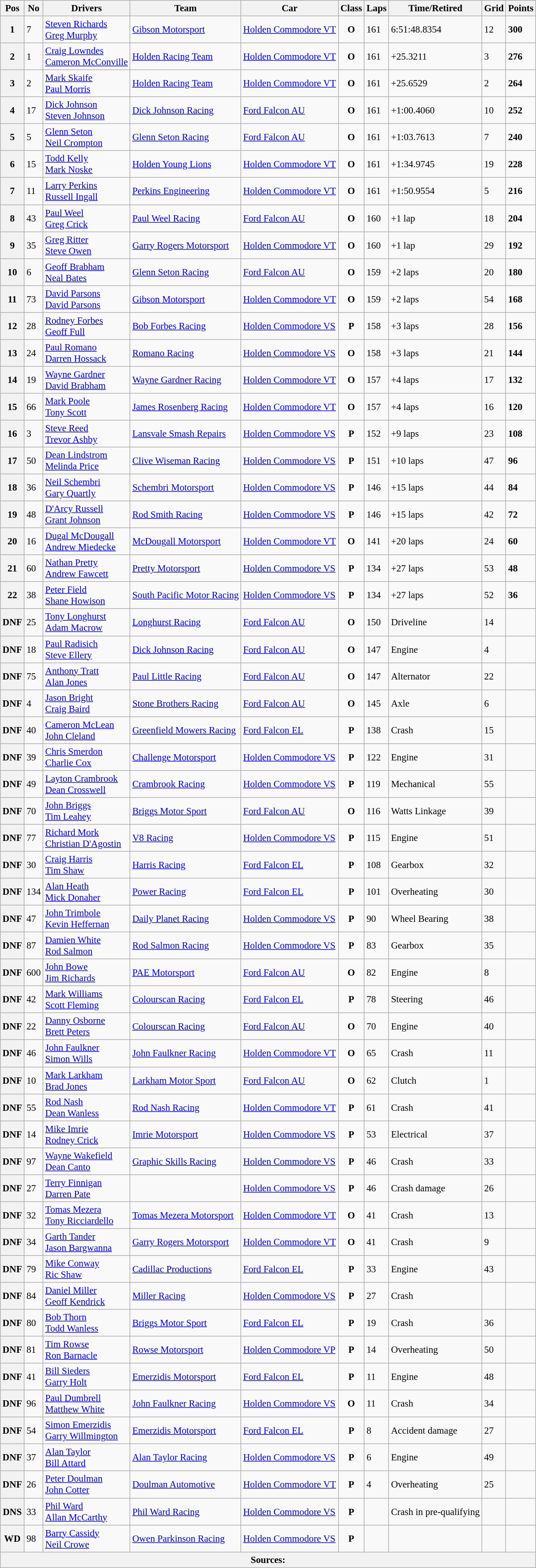<table class="wikitable sortable" style="font-size: 95%;">
<tr>
<th>Pos</th>
<th>No</th>
<th>Drivers</th>
<th>Team</th>
<th>Car</th>
<th>Class</th>
<th>Laps</th>
<th>Time/Retired</th>
<th>Grid</th>
<th>Points</th>
</tr>
<tr>
<th>1</th>
<td>7</td>
<td> <a href='#'>Steven Richards</a><br> <a href='#'>Greg Murphy</a></td>
<td><a href='#'>Gibson Motorsport</a></td>
<td><a href='#'>Holden Commodore VT</a></td>
<td align=center><strong><span>O</span></strong></td>
<td>161</td>
<td>6:51:48.8354</td>
<td>12</td>
<td><strong>300</strong></td>
</tr>
<tr>
<th>2</th>
<td>1</td>
<td> <a href='#'>Craig Lowndes</a><br> <a href='#'>Cameron McConville</a></td>
<td><a href='#'>Holden Racing Team</a></td>
<td><a href='#'>Holden Commodore VT</a></td>
<td align=center><strong><span>O</span></strong></td>
<td>161</td>
<td>+25.3211</td>
<td>3</td>
<td><strong>276</strong></td>
</tr>
<tr>
<th>3</th>
<td>2</td>
<td> <a href='#'>Mark Skaife</a><br> <a href='#'>Paul Morris</a></td>
<td><a href='#'>Holden Racing Team</a></td>
<td><a href='#'>Holden Commodore VT</a></td>
<td align=center><strong><span>O</span></strong></td>
<td>161</td>
<td>+25.6529</td>
<td>2</td>
<td><strong>264</strong></td>
</tr>
<tr>
<th>4</th>
<td>17</td>
<td> <a href='#'>Dick Johnson</a><br> <a href='#'>Steven Johnson</a></td>
<td><a href='#'>Dick Johnson Racing</a></td>
<td><a href='#'>Ford Falcon AU</a></td>
<td align=center><strong><span>O</span></strong></td>
<td>161</td>
<td>+1:00.4060</td>
<td>10</td>
<td><strong>252</strong></td>
</tr>
<tr>
<th>5</th>
<td>5</td>
<td> <a href='#'>Glenn Seton</a><br> <a href='#'>Neil Crompton</a></td>
<td><a href='#'>Glenn Seton Racing</a></td>
<td><a href='#'>Ford Falcon AU</a></td>
<td align=center><strong><span>O</span></strong></td>
<td>161</td>
<td>+1:03.7613</td>
<td>7</td>
<td><strong>240</strong></td>
</tr>
<tr>
<th>6</th>
<td>15</td>
<td> <a href='#'>Todd Kelly</a><br> <a href='#'>Mark Noske</a></td>
<td><a href='#'>Holden Young Lions</a></td>
<td><a href='#'>Holden Commodore VT</a></td>
<td align=center><strong><span>O</span></strong></td>
<td>161</td>
<td>+1:34.9745</td>
<td>19</td>
<td><strong>228</strong></td>
</tr>
<tr>
<th>7</th>
<td>11</td>
<td> <a href='#'>Larry Perkins</a><br> <a href='#'>Russell Ingall</a></td>
<td><a href='#'>Perkins Engineering</a></td>
<td><a href='#'>Holden Commodore VT</a></td>
<td align=center><strong><span>O</span></strong></td>
<td>161</td>
<td>+1:50.9554</td>
<td>5</td>
<td><strong>216</strong></td>
</tr>
<tr>
<th>8</th>
<td>43</td>
<td> <a href='#'>Paul Weel</a><br> <a href='#'>Greg Crick</a></td>
<td><a href='#'>Paul Weel Racing</a></td>
<td><a href='#'>Ford Falcon AU</a></td>
<td align=center><strong><span>O</span></strong></td>
<td>160</td>
<td>+1 lap</td>
<td>18</td>
<td><strong>204</strong></td>
</tr>
<tr>
<th>9</th>
<td>35</td>
<td> <a href='#'>Greg Ritter</a><br> <a href='#'>Steve Owen</a></td>
<td><a href='#'>Garry Rogers Motorsport</a></td>
<td><a href='#'>Holden Commodore VT</a></td>
<td align=center><strong><span>O</span></strong></td>
<td>160</td>
<td>+1 lap</td>
<td>29</td>
<td><strong>192</strong></td>
</tr>
<tr>
<th>10</th>
<td>6</td>
<td> <a href='#'>Geoff Brabham</a><br> <a href='#'>Neal Bates</a></td>
<td><a href='#'>Glenn Seton Racing</a></td>
<td><a href='#'>Ford Falcon AU</a></td>
<td align=center><strong><span>O</span></strong></td>
<td>159</td>
<td>+2 laps</td>
<td>20</td>
<td><strong>180</strong></td>
</tr>
<tr>
<th>11</th>
<td>73</td>
<td> <a href='#'>David Parsons</a><br> <a href='#'>David Parsons</a></td>
<td><a href='#'>Gibson Motorsport</a></td>
<td><a href='#'>Holden Commodore VT</a></td>
<td align=center><strong><span>O</span></strong></td>
<td>159</td>
<td>+2 laps</td>
<td>54</td>
<td><strong>168</strong></td>
</tr>
<tr>
<th>12</th>
<td>28</td>
<td> <a href='#'>Rodney Forbes</a><br> <a href='#'>Geoff Full</a></td>
<td><a href='#'>Bob Forbes Racing</a></td>
<td><a href='#'>Holden Commodore VS</a></td>
<td align=center><strong><span>P</span></strong></td>
<td>158</td>
<td>+3 laps</td>
<td>28</td>
<td><strong>156</strong></td>
</tr>
<tr>
<th>13</th>
<td>24</td>
<td> <a href='#'>Paul Romano</a><br> <a href='#'>Darren Hossack</a></td>
<td><a href='#'>Romano Racing</a></td>
<td><a href='#'>Holden Commodore VS</a></td>
<td align=center><strong><span>O</span></strong></td>
<td>158</td>
<td>+3 laps</td>
<td>21</td>
<td><strong>144</strong></td>
</tr>
<tr>
<th>14</th>
<td>19</td>
<td> <a href='#'>Wayne Gardner</a><br> <a href='#'>David Brabham</a></td>
<td><a href='#'>Wayne Gardner Racing</a></td>
<td><a href='#'>Holden Commodore VT</a></td>
<td align=center><strong><span>O</span></strong></td>
<td>157</td>
<td>+4 laps</td>
<td>17</td>
<td><strong>132</strong></td>
</tr>
<tr>
<th>15</th>
<td>66</td>
<td> <a href='#'>Mark Poole</a><br> <a href='#'>Tony Scott</a></td>
<td><a href='#'>James Rosenberg Racing</a></td>
<td><a href='#'>Holden Commodore VT</a></td>
<td align=center><strong><span>O</span></strong></td>
<td>157</td>
<td>+4 laps</td>
<td>16</td>
<td><strong>120</strong></td>
</tr>
<tr>
<th>16</th>
<td>3</td>
<td> <a href='#'>Steve Reed</a><br> <a href='#'>Trevor Ashby</a></td>
<td><a href='#'>Lansvale Smash Repairs</a></td>
<td><a href='#'>Holden Commodore VS</a></td>
<td align=center><strong><span>P</span></strong></td>
<td>152</td>
<td>+9 laps</td>
<td>23</td>
<td><strong>108</strong></td>
</tr>
<tr>
<th>17</th>
<td>50</td>
<td> <a href='#'>Dean Lindstrom</a><br> <a href='#'>Melinda Price</a></td>
<td><a href='#'>Clive Wiseman Racing</a></td>
<td><a href='#'>Holden Commodore VS</a></td>
<td align=center><strong><span>P</span></strong></td>
<td>151</td>
<td>+10 laps</td>
<td>47</td>
<td><strong>96</strong></td>
</tr>
<tr>
<th>18</th>
<td>36</td>
<td> <a href='#'>Neil Schembri</a><br> <a href='#'>Gary Quartly</a></td>
<td><a href='#'>Schembri Motorsport</a></td>
<td><a href='#'>Holden Commodore VS</a></td>
<td align=center><strong><span>P</span></strong></td>
<td>146</td>
<td>+15 laps</td>
<td>44</td>
<td><strong>84</strong></td>
</tr>
<tr>
<th>19</th>
<td>48</td>
<td> <a href='#'>D'Arcy Russell</a><br> <a href='#'>Grant Johnson</a></td>
<td><a href='#'>Rod Smith Racing</a></td>
<td><a href='#'>Holden Commodore VS</a></td>
<td align=center><strong><span>P</span></strong></td>
<td>146</td>
<td>+15 laps</td>
<td>42</td>
<td><strong>72</strong></td>
</tr>
<tr>
<th>20</th>
<td>16</td>
<td> <a href='#'>Dugal McDougall</a><br> <a href='#'>Andrew Miedecke</a></td>
<td><a href='#'>McDougall Motorsport</a></td>
<td><a href='#'>Holden Commodore VT</a></td>
<td align=center><strong><span>O</span></strong></td>
<td>141</td>
<td>+20 laps</td>
<td>24</td>
<td><strong>60</strong></td>
</tr>
<tr>
<th>21</th>
<td>60</td>
<td> <a href='#'>Nathan Pretty</a><br> <a href='#'>Andrew Fawcett</a></td>
<td><a href='#'>Pretty Motorsport</a></td>
<td><a href='#'>Holden Commodore VS</a></td>
<td align=center><strong><span>P</span></strong></td>
<td>134</td>
<td>+27 laps</td>
<td>53</td>
<td><strong>48</strong></td>
</tr>
<tr>
<th>22</th>
<td>38</td>
<td> <a href='#'>Peter Field</a><br> <a href='#'>Shane Howison</a></td>
<td><a href='#'>South Pacific Motor Racing</a></td>
<td><a href='#'>Holden Commodore VS</a></td>
<td align=center><strong><span>P</span></strong></td>
<td>134</td>
<td>+27 laps</td>
<td>52</td>
<td><strong>36</strong></td>
</tr>
<tr>
<th>DNF</th>
<td>25</td>
<td> <a href='#'>Tony Longhurst</a><br> <a href='#'>Adam Macrow</a></td>
<td><a href='#'>Longhurst Racing</a></td>
<td><a href='#'>Ford Falcon AU</a></td>
<td align=center><strong><span>O</span></strong></td>
<td>150</td>
<td>Driveline</td>
<td>14</td>
<td></td>
</tr>
<tr>
<th>DNF</th>
<td>18</td>
<td> <a href='#'>Paul Radisich</a><br> <a href='#'>Steve Ellery</a></td>
<td><a href='#'>Dick Johnson Racing</a></td>
<td><a href='#'>Ford Falcon AU</a></td>
<td align=center><strong><span>O</span></strong></td>
<td>147</td>
<td>Engine</td>
<td>4</td>
<td></td>
</tr>
<tr>
<th>DNF</th>
<td>75</td>
<td> <a href='#'>Anthony Tratt</a><br> <a href='#'>Alan Jones</a></td>
<td><a href='#'>Paul Little Racing</a></td>
<td><a href='#'>Ford Falcon AU</a></td>
<td align=center><strong><span>O</span></strong></td>
<td>147</td>
<td>Alternator</td>
<td>22</td>
<td></td>
</tr>
<tr>
<th>DNF</th>
<td>4</td>
<td> <a href='#'>Jason Bright</a><br> <a href='#'>Craig Baird</a></td>
<td><a href='#'>Stone Brothers Racing</a></td>
<td><a href='#'>Ford Falcon AU</a></td>
<td align=center><strong><span>O</span></strong></td>
<td>145</td>
<td>Axle</td>
<td>6</td>
<td></td>
</tr>
<tr>
<th>DNF</th>
<td>40</td>
<td> <a href='#'>Cameron McLean</a><br> <a href='#'>John Cleland</a></td>
<td><a href='#'>Greenfield Mowers Racing</a></td>
<td><a href='#'>Ford Falcon EL</a></td>
<td align=center><strong><span>P</span></strong></td>
<td>138</td>
<td>Crash</td>
<td>15</td>
<td></td>
</tr>
<tr>
<th>DNF</th>
<td>39</td>
<td> <a href='#'>Chris Smerdon</a><br> <a href='#'>Charlie Cox</a></td>
<td><a href='#'>Challenge Motorsport</a></td>
<td><a href='#'>Holden Commodore VS</a></td>
<td align=center><strong><span>P</span></strong></td>
<td>122</td>
<td>Engine</td>
<td>31</td>
<td></td>
</tr>
<tr>
<th>DNF</th>
<td>49</td>
<td> <a href='#'>Layton Crambrook</a><br> <a href='#'>Dean Crosswell</a></td>
<td><a href='#'>Crambrook Racing</a></td>
<td><a href='#'>Holden Commodore VS</a></td>
<td align=center><strong><span>P</span></strong></td>
<td>119</td>
<td>Mechanical</td>
<td>55</td>
<td></td>
</tr>
<tr>
<th>DNF</th>
<td>70</td>
<td> <a href='#'>John Briggs</a><br> <a href='#'>Tim Leahey</a></td>
<td><a href='#'>Briggs Motor Sport</a></td>
<td><a href='#'>Ford Falcon AU</a></td>
<td align=center><strong><span>O</span></strong></td>
<td>116</td>
<td>Watts Linkage</td>
<td>39</td>
<td></td>
</tr>
<tr>
<th>DNF</th>
<td>77</td>
<td> <a href='#'>Richard Mork</a><br> <a href='#'>Christian D'Agostin</a></td>
<td><a href='#'>V8 Racing</a></td>
<td><a href='#'>Holden Commodore VS</a></td>
<td align=center><strong><span>P</span></strong></td>
<td>115</td>
<td>Engine</td>
<td>51</td>
<td></td>
</tr>
<tr>
<th>DNF</th>
<td>30</td>
<td> <a href='#'>Craig Harris</a><br> <a href='#'>Tim Shaw</a></td>
<td><a href='#'>Harris Racing</a></td>
<td><a href='#'>Ford Falcon EL</a></td>
<td align=center><strong><span>P</span></strong></td>
<td>108</td>
<td>Gearbox</td>
<td>32</td>
<td></td>
</tr>
<tr>
<th>DNF</th>
<td>134</td>
<td> <a href='#'>Alan Heath</a><br> <a href='#'>Mick Donaher</a></td>
<td><a href='#'>Power Racing</a></td>
<td><a href='#'>Ford Falcon EL</a></td>
<td align=center><strong><span>P</span></strong></td>
<td>101</td>
<td>Overheating</td>
<td>30</td>
<td></td>
</tr>
<tr>
<th>DNF</th>
<td>47</td>
<td> <a href='#'>John Trimbole</a><br> <a href='#'>Kevin Heffernan</a></td>
<td><a href='#'>Daily Planet Racing</a></td>
<td><a href='#'>Holden Commodore VS</a></td>
<td align=center><strong><span>P</span></strong></td>
<td>90</td>
<td>Wheel Bearing</td>
<td>38</td>
<td></td>
</tr>
<tr>
<th>DNF</th>
<td>87</td>
<td> <a href='#'>Damien White</a><br> <a href='#'>Rod Salmon</a></td>
<td><a href='#'>Rod Salmon Racing</a></td>
<td><a href='#'>Holden Commodore VS</a></td>
<td align=center><strong><span>P</span></strong></td>
<td>83</td>
<td>Gearbox</td>
<td>35</td>
<td></td>
</tr>
<tr>
<th>DNF</th>
<td>600</td>
<td> <a href='#'>John Bowe</a><br> <a href='#'>Jim Richards</a></td>
<td><a href='#'>PAE Motorsport</a></td>
<td><a href='#'>Ford Falcon AU</a></td>
<td align=center><strong><span>O</span></strong></td>
<td>82</td>
<td>Engine</td>
<td>8</td>
<td></td>
</tr>
<tr>
<th>DNF</th>
<td>42</td>
<td> <a href='#'>Mark Williams</a><br> <a href='#'>Scott Fleming</a></td>
<td><a href='#'>Colourscan Racing</a></td>
<td><a href='#'>Ford Falcon EL</a></td>
<td align=center><strong><span>P</span></strong></td>
<td>78</td>
<td>Steering</td>
<td>46</td>
<td></td>
</tr>
<tr>
<th>DNF</th>
<td>22</td>
<td> <a href='#'>Danny Osborne</a><br> <a href='#'>Brett Peters</a></td>
<td><a href='#'>Colourscan Racing</a></td>
<td><a href='#'>Ford Falcon AU</a></td>
<td align=center><strong><span>O</span></strong></td>
<td>70</td>
<td>Engine</td>
<td>40</td>
<td></td>
</tr>
<tr>
<th>DNF</th>
<td>46</td>
<td> <a href='#'>John Faulkner</a><br> <a href='#'>Simon Wills</a></td>
<td><a href='#'>John Faulkner Racing</a></td>
<td><a href='#'>Holden Commodore VT</a></td>
<td align=center><strong><span>O</span></strong></td>
<td>65</td>
<td>Crash</td>
<td>11</td>
<td></td>
</tr>
<tr>
<th>DNF</th>
<td>10</td>
<td> <a href='#'>Mark Larkham</a><br> <a href='#'>Brad Jones</a></td>
<td><a href='#'>Larkham Motor Sport</a></td>
<td><a href='#'>Ford Falcon AU</a></td>
<td align=center><strong><span>O</span></strong></td>
<td>62</td>
<td>Clutch</td>
<td>1</td>
<td></td>
</tr>
<tr>
<th>DNF</th>
<td>55</td>
<td> <a href='#'>Rod Nash</a><br> <a href='#'>Dean Wanless</a></td>
<td><a href='#'>Rod Nash Racing</a></td>
<td><a href='#'>Holden Commodore VT</a></td>
<td align=center><strong><span>P</span></strong></td>
<td>61</td>
<td>Crash</td>
<td>41</td>
<td></td>
</tr>
<tr>
<th>DNF</th>
<td>14</td>
<td> <a href='#'>Mike Imrie</a><br> <a href='#'>Rodney Crick</a></td>
<td><a href='#'>Imrie Motorsport</a></td>
<td><a href='#'>Holden Commodore VS</a></td>
<td align=center><strong><span>P</span></strong></td>
<td>53</td>
<td>Electrical</td>
<td>37</td>
<td></td>
</tr>
<tr>
<th>DNF</th>
<td>97</td>
<td> <a href='#'>Wayne Wakefield</a><br> <a href='#'>Dean Canto</a></td>
<td><a href='#'>Graphic Skills Racing</a></td>
<td><a href='#'>Holden Commodore VS</a></td>
<td align=center><strong><span>P</span></strong></td>
<td>46</td>
<td>Crash</td>
<td>33</td>
<td></td>
</tr>
<tr>
<th>DNF</th>
<td>27</td>
<td> <a href='#'>Terry Finnigan</a><br> <a href='#'>Darren Pate</a></td>
<td></td>
<td><a href='#'>Holden Commodore VS</a></td>
<td align=center><strong><span>P</span></strong></td>
<td>46</td>
<td>Crash damage</td>
<td>26</td>
<td></td>
</tr>
<tr>
<th>DNF</th>
<td>32</td>
<td> <a href='#'>Tomas Mezera</a><br> <a href='#'>Tony Ricciardello</a></td>
<td><a href='#'>Tomas Mezera Motorsport</a></td>
<td><a href='#'>Holden Commodore VT</a></td>
<td align=center><strong><span>O</span></strong></td>
<td>41</td>
<td>Crash</td>
<td>13</td>
<td></td>
</tr>
<tr>
<th>DNF</th>
<td>34</td>
<td> <a href='#'>Garth Tander</a><br> <a href='#'>Jason Bargwanna</a></td>
<td><a href='#'>Garry Rogers Motorsport</a></td>
<td><a href='#'>Holden Commodore VT</a></td>
<td align=center><strong><span>O</span></strong></td>
<td>41</td>
<td>Crash</td>
<td>9</td>
<td></td>
</tr>
<tr>
<th>DNF</th>
<td>79</td>
<td> <a href='#'>Mike Conway</a><br> <a href='#'>Ric Shaw</a></td>
<td><a href='#'>Cadillac Productions</a></td>
<td><a href='#'>Ford Falcon EL</a></td>
<td align=center><strong><span>P</span></strong></td>
<td>33</td>
<td>Engine</td>
<td>43</td>
<td></td>
</tr>
<tr>
<th>DNF</th>
<td>84</td>
<td> <a href='#'>Daniel Miller</a><br> <a href='#'>Geoff Kendrick</a></td>
<td><a href='#'>Miller Racing</a></td>
<td><a href='#'>Holden Commodore VS</a></td>
<td align=center><strong><span>P</span></strong></td>
<td>27</td>
<td>Crash</td>
<td></td>
<td></td>
</tr>
<tr>
<th>DNF</th>
<td>80</td>
<td> <a href='#'>Bob Thorn</a><br> <a href='#'>Todd Wanless</a></td>
<td><a href='#'>Briggs Motor Sport</a></td>
<td><a href='#'>Ford Falcon EL</a></td>
<td align=center><strong><span>P</span></strong></td>
<td>19</td>
<td>Crash</td>
<td>36</td>
<td></td>
</tr>
<tr>
<th>DNF</th>
<td>81</td>
<td> <a href='#'>Tim Rowse</a><br> <a href='#'>Ron Barnacle</a></td>
<td><a href='#'>Rowse Motorsport</a></td>
<td><a href='#'>Holden Commodore VP</a></td>
<td align=center><strong><span>P</span></strong></td>
<td>14</td>
<td>Overheating</td>
<td>50</td>
<td></td>
</tr>
<tr>
<th>DNF</th>
<td>41</td>
<td> <a href='#'>Bill Sieders</a><br> <a href='#'>Garry Holt</a></td>
<td><a href='#'>Emerzidis Motorsport</a></td>
<td><a href='#'>Ford Falcon EL</a></td>
<td align=center><strong><span>P</span></strong></td>
<td>11</td>
<td>Engine</td>
<td>48</td>
<td></td>
</tr>
<tr>
<th>DNF</th>
<td>96</td>
<td> <a href='#'>Paul Dumbrell</a><br> <a href='#'>Matthew White</a></td>
<td><a href='#'>John Faulkner Racing</a></td>
<td><a href='#'>Holden Commodore VS</a></td>
<td align=center><strong><span>O</span></strong></td>
<td>11</td>
<td>Crash</td>
<td>34</td>
<td></td>
</tr>
<tr>
<th>DNF</th>
<td>54</td>
<td> <a href='#'>Simon Emerzidis</a><br> <a href='#'>Garry Willmington</a></td>
<td><a href='#'>Emerzidis Motorsport</a></td>
<td><a href='#'>Ford Falcon EL</a></td>
<td align=center><strong><span>P</span></strong></td>
<td>8</td>
<td>Accident damage</td>
<td>27</td>
<td></td>
</tr>
<tr>
<th>DNF</th>
<td>37</td>
<td> <a href='#'>Alan Taylor</a><br> <a href='#'>Bill Attard</a></td>
<td><a href='#'>Alan Taylor Racing</a></td>
<td><a href='#'>Holden Commodore VS</a></td>
<td align=center><strong><span>P</span></strong></td>
<td>6</td>
<td>Engine</td>
<td>49</td>
<td></td>
</tr>
<tr>
<th>DNF</th>
<td>26</td>
<td> <a href='#'>Peter Doulman</a><br> <a href='#'>John Cotter</a></td>
<td><a href='#'>Doulman Automotive</a></td>
<td><a href='#'>Holden Commodore VT</a></td>
<td align=center><strong><span>P</span></strong></td>
<td>4</td>
<td>Overheating</td>
<td>25</td>
<td></td>
</tr>
<tr>
<th>DNS</th>
<td>33</td>
<td> <a href='#'>Phil Ward</a><br> <a href='#'>Allan McCarthy</a></td>
<td><a href='#'>Phil Ward Racing</a></td>
<td><a href='#'>Holden Commodore VS</a></td>
<td align=center><strong><span>P</span></strong></td>
<td></td>
<td>Crash in pre-qualifying</td>
<td></td>
<td></td>
</tr>
<tr>
<th>WD</th>
<td>98</td>
<td> <a href='#'>Barry Cassidy</a><br> <a href='#'>Neil Crowe</a></td>
<td><a href='#'>Owen Parkinson Racing</a></td>
<td><a href='#'>Holden Commodore VS</a></td>
<td align=center><strong><span>P</span></strong></td>
<td></td>
<td></td>
<td></td>
<td></td>
</tr>
<tr>
<th colspan=10>Sources:</th>
</tr>
</table>
